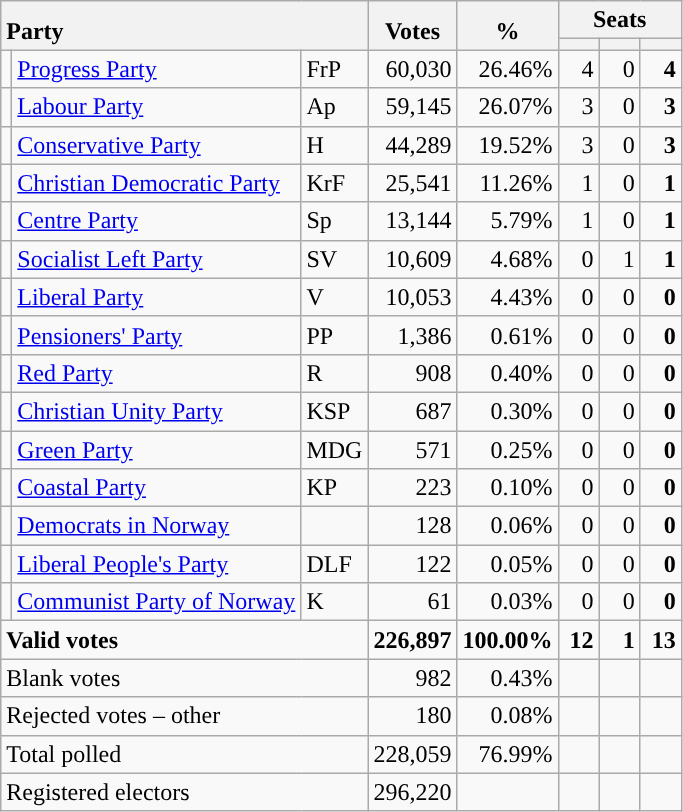<table class="wikitable" border="1" style="text-align:right;">
<tr>
<th style="text-align:left;" valign=bottom rowspan=2 colspan=3>Party</th>
<th align=center valign=bottom rowspan=2 width="50">Votes</th>
<th align=center valign=bottom rowspan=2 width="50">%</th>
<th colspan=3>Seats</th>
</tr>
<tr>
<th align=center valign=bottom width="20"><small></small></th>
<th align=center valign=bottom width="20"><small><a href='#'></a></small></th>
<th align=center valign=bottom width="20"><small></small></th>
</tr>
<tr>
<td style="color:inherit;background:"></td>
<td align=left><a href='#'>Progress Party</a></td>
<td align=left>FrP</td>
<td>60,030</td>
<td>26.46%</td>
<td>4</td>
<td>0</td>
<td><strong>4</strong></td>
</tr>
<tr>
<td style="color:inherit;background:"></td>
<td align=left><a href='#'>Labour Party</a></td>
<td align=left>Ap</td>
<td>59,145</td>
<td>26.07%</td>
<td>3</td>
<td>0</td>
<td><strong>3</strong></td>
</tr>
<tr>
<td style="color:inherit;background:"></td>
<td align=left><a href='#'>Conservative Party</a></td>
<td align=left>H</td>
<td>44,289</td>
<td>19.52%</td>
<td>3</td>
<td>0</td>
<td><strong>3</strong></td>
</tr>
<tr>
<td style="color:inherit;background:"></td>
<td align=left><a href='#'>Christian Democratic Party</a></td>
<td align=left>KrF</td>
<td>25,541</td>
<td>11.26%</td>
<td>1</td>
<td>0</td>
<td><strong>1</strong></td>
</tr>
<tr>
<td style="color:inherit;background:"></td>
<td align=left><a href='#'>Centre Party</a></td>
<td align=left>Sp</td>
<td>13,144</td>
<td>5.79%</td>
<td>1</td>
<td>0</td>
<td><strong>1</strong></td>
</tr>
<tr>
<td style="color:inherit;background:"></td>
<td align=left><a href='#'>Socialist Left Party</a></td>
<td align=left>SV</td>
<td>10,609</td>
<td>4.68%</td>
<td>0</td>
<td>1</td>
<td><strong>1</strong></td>
</tr>
<tr>
<td style="color:inherit;background:"></td>
<td align=left><a href='#'>Liberal Party</a></td>
<td align=left>V</td>
<td>10,053</td>
<td>4.43%</td>
<td>0</td>
<td>0</td>
<td><strong>0</strong></td>
</tr>
<tr>
<td style="color:inherit;background:"></td>
<td align=left><a href='#'>Pensioners' Party</a></td>
<td align=left>PP</td>
<td>1,386</td>
<td>0.61%</td>
<td>0</td>
<td>0</td>
<td><strong>0</strong></td>
</tr>
<tr>
<td style="color:inherit;background:"></td>
<td align=left><a href='#'>Red Party</a></td>
<td align=left>R</td>
<td>908</td>
<td>0.40%</td>
<td>0</td>
<td>0</td>
<td><strong>0</strong></td>
</tr>
<tr>
<td style="color:inherit;background:"></td>
<td align=left><a href='#'>Christian Unity Party</a></td>
<td align=left>KSP</td>
<td>687</td>
<td>0.30%</td>
<td>0</td>
<td>0</td>
<td><strong>0</strong></td>
</tr>
<tr>
<td style="color:inherit;background:"></td>
<td align=left><a href='#'>Green Party</a></td>
<td align=left>MDG</td>
<td>571</td>
<td>0.25%</td>
<td>0</td>
<td>0</td>
<td><strong>0</strong></td>
</tr>
<tr>
<td style="color:inherit;background:"></td>
<td align=left><a href='#'>Coastal Party</a></td>
<td align=left>KP</td>
<td>223</td>
<td>0.10%</td>
<td>0</td>
<td>0</td>
<td><strong>0</strong></td>
</tr>
<tr>
<td style="color:inherit;background:"></td>
<td align=left><a href='#'>Democrats in Norway</a></td>
<td align=left></td>
<td>128</td>
<td>0.06%</td>
<td>0</td>
<td>0</td>
<td><strong>0</strong></td>
</tr>
<tr>
<td style="color:inherit;background:"></td>
<td align=left><a href='#'>Liberal People's Party</a></td>
<td align=left>DLF</td>
<td>122</td>
<td>0.05%</td>
<td>0</td>
<td>0</td>
<td><strong>0</strong></td>
</tr>
<tr>
<td style="color:inherit;background:"></td>
<td align=left><a href='#'>Communist Party of Norway</a></td>
<td align=left>K</td>
<td>61</td>
<td>0.03%</td>
<td>0</td>
<td>0</td>
<td><strong>0</strong></td>
</tr>
<tr style="font-weight:bold">
<td align=left colspan=3>Valid votes</td>
<td>226,897</td>
<td>100.00%</td>
<td>12</td>
<td>1</td>
<td>13</td>
</tr>
<tr>
<td align=left colspan=3>Blank votes</td>
<td>982</td>
<td>0.43%</td>
<td></td>
<td></td>
<td></td>
</tr>
<tr>
<td align=left colspan=3>Rejected votes – other</td>
<td>180</td>
<td>0.08%</td>
<td></td>
<td></td>
<td></td>
</tr>
<tr>
<td align=left colspan=3>Total polled</td>
<td>228,059</td>
<td>76.99%</td>
<td></td>
<td></td>
<td></td>
</tr>
<tr>
<td align=left colspan=3>Registered electors</td>
<td>296,220</td>
<td></td>
<td></td>
<td></td>
<td></td>
</tr>
</table>
